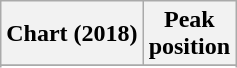<table class="wikitable sortable plainrowheaders" style="text-align:center">
<tr>
<th>Chart (2018)</th>
<th>Peak<br>position</th>
</tr>
<tr>
</tr>
<tr>
</tr>
<tr>
</tr>
<tr>
</tr>
<tr>
</tr>
<tr>
</tr>
<tr>
</tr>
<tr>
</tr>
<tr>
</tr>
<tr>
</tr>
<tr>
</tr>
<tr>
</tr>
<tr>
</tr>
<tr>
</tr>
<tr>
</tr>
</table>
